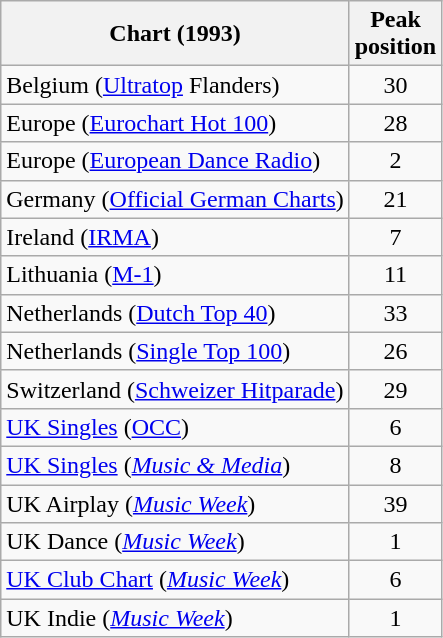<table class="wikitable sortable">
<tr>
<th>Chart (1993)</th>
<th>Peak<br>position</th>
</tr>
<tr>
<td>Belgium (<a href='#'>Ultratop</a> Flanders)</td>
<td align="center">30</td>
</tr>
<tr>
<td>Europe (<a href='#'>Eurochart Hot 100</a>)</td>
<td align="center">28</td>
</tr>
<tr>
<td>Europe (<a href='#'>European Dance Radio</a>)</td>
<td align="center">2</td>
</tr>
<tr>
<td>Germany (<a href='#'>Official German Charts</a>)</td>
<td align="center">21</td>
</tr>
<tr>
<td>Ireland (<a href='#'>IRMA</a>)</td>
<td align="center">7</td>
</tr>
<tr>
<td>Lithuania (<a href='#'>M-1</a>)</td>
<td align="center">11</td>
</tr>
<tr>
<td>Netherlands (<a href='#'>Dutch Top 40</a>)</td>
<td align="center">33</td>
</tr>
<tr>
<td>Netherlands (<a href='#'>Single Top 100</a>)</td>
<td align="center">26</td>
</tr>
<tr>
<td>Switzerland (<a href='#'>Schweizer Hitparade</a>)</td>
<td align="center">29</td>
</tr>
<tr>
<td><a href='#'>UK Singles</a> (<a href='#'>OCC</a>)</td>
<td align="center">6</td>
</tr>
<tr>
<td><a href='#'>UK Singles</a> (<em><a href='#'>Music & Media</a></em>)</td>
<td align="center">8</td>
</tr>
<tr>
<td>UK Airplay (<em><a href='#'>Music Week</a></em>)</td>
<td align="center">39</td>
</tr>
<tr>
<td>UK Dance (<em><a href='#'>Music Week</a></em>)</td>
<td align="center">1</td>
</tr>
<tr>
<td><a href='#'>UK Club Chart</a> (<em><a href='#'>Music Week</a></em>)</td>
<td align="center">6</td>
</tr>
<tr>
<td>UK Indie (<em><a href='#'>Music Week</a></em>)</td>
<td align=center>1</td>
</tr>
</table>
